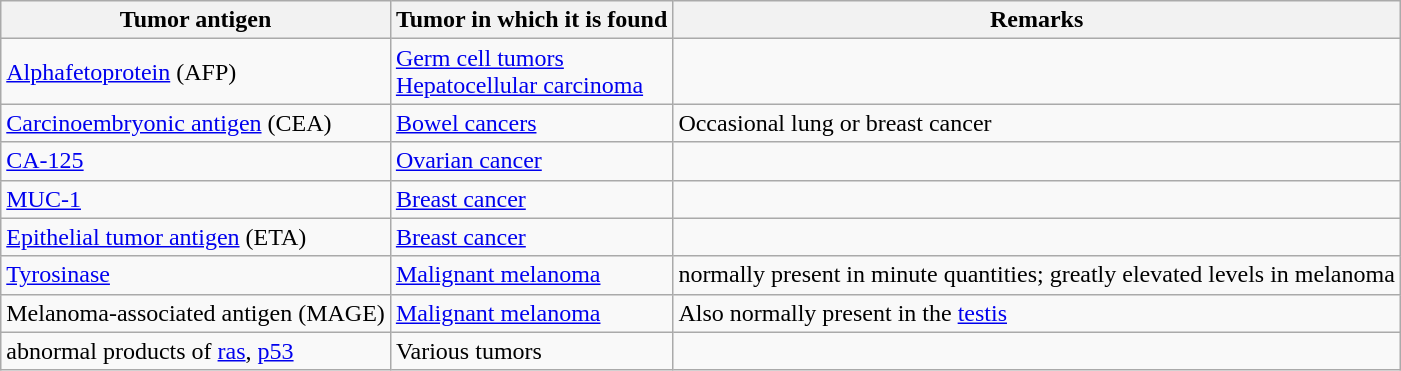<table class="wikitable">
<tr>
<th>Tumor antigen</th>
<th>Tumor in which it is found</th>
<th>Remarks</th>
</tr>
<tr>
<td><a href='#'>Alphafetoprotein</a> (AFP)</td>
<td><a href='#'>Germ cell tumors</a><br><a href='#'>Hepatocellular carcinoma</a></td>
<td></td>
</tr>
<tr>
<td><a href='#'>Carcinoembryonic antigen</a> (CEA)</td>
<td><a href='#'>Bowel cancers</a></td>
<td>Occasional lung or breast cancer</td>
</tr>
<tr>
<td><a href='#'>CA-125</a></td>
<td><a href='#'>Ovarian cancer</a></td>
<td></td>
</tr>
<tr>
<td><a href='#'>MUC-1</a></td>
<td><a href='#'>Breast cancer</a></td>
<td></td>
</tr>
<tr>
<td><a href='#'>Epithelial tumor antigen</a> (ETA)</td>
<td><a href='#'>Breast cancer</a></td>
<td></td>
</tr>
<tr>
<td><a href='#'>Tyrosinase</a></td>
<td><a href='#'>Malignant melanoma</a></td>
<td>normally present in minute quantities; greatly elevated levels in melanoma</td>
</tr>
<tr>
<td>Melanoma-associated antigen (MAGE)</td>
<td><a href='#'>Malignant melanoma</a></td>
<td>Also normally present in the <a href='#'>testis</a></td>
</tr>
<tr>
<td>abnormal products of <a href='#'>ras</a>, <a href='#'>p53</a></td>
<td>Various tumors</td>
<td></td>
</tr>
</table>
